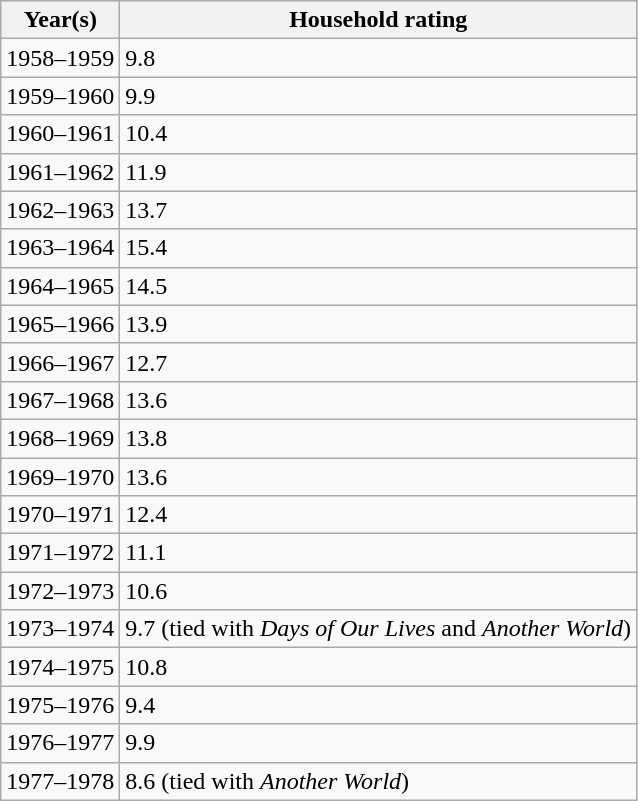<table class="wikitable">
<tr ">
<th>Year(s)</th>
<th>Household rating</th>
</tr>
<tr>
<td>1958–1959</td>
<td>9.8</td>
</tr>
<tr>
<td>1959–1960</td>
<td>9.9</td>
</tr>
<tr>
<td>1960–1961</td>
<td>10.4</td>
</tr>
<tr>
<td>1961–1962</td>
<td>11.9</td>
</tr>
<tr>
<td>1962–1963</td>
<td>13.7</td>
</tr>
<tr>
<td>1963–1964</td>
<td>15.4</td>
</tr>
<tr>
<td>1964–1965</td>
<td>14.5</td>
</tr>
<tr>
<td>1965–1966</td>
<td>13.9</td>
</tr>
<tr>
<td>1966–1967</td>
<td>12.7</td>
</tr>
<tr>
<td>1967–1968</td>
<td>13.6</td>
</tr>
<tr>
<td>1968–1969</td>
<td>13.8</td>
</tr>
<tr>
<td>1969–1970</td>
<td>13.6</td>
</tr>
<tr>
<td>1970–1971</td>
<td>12.4</td>
</tr>
<tr>
<td>1971–1972</td>
<td>11.1</td>
</tr>
<tr>
<td>1972–1973</td>
<td>10.6</td>
</tr>
<tr>
<td>1973–1974</td>
<td>9.7 (tied with <em>Days of Our Lives</em> and <em>Another World</em>)</td>
</tr>
<tr>
<td>1974–1975</td>
<td>10.8</td>
</tr>
<tr>
<td>1975–1976</td>
<td>9.4</td>
</tr>
<tr>
<td>1976–1977</td>
<td>9.9</td>
</tr>
<tr>
<td>1977–1978</td>
<td>8.6 (tied with <em>Another World</em>)</td>
</tr>
</table>
